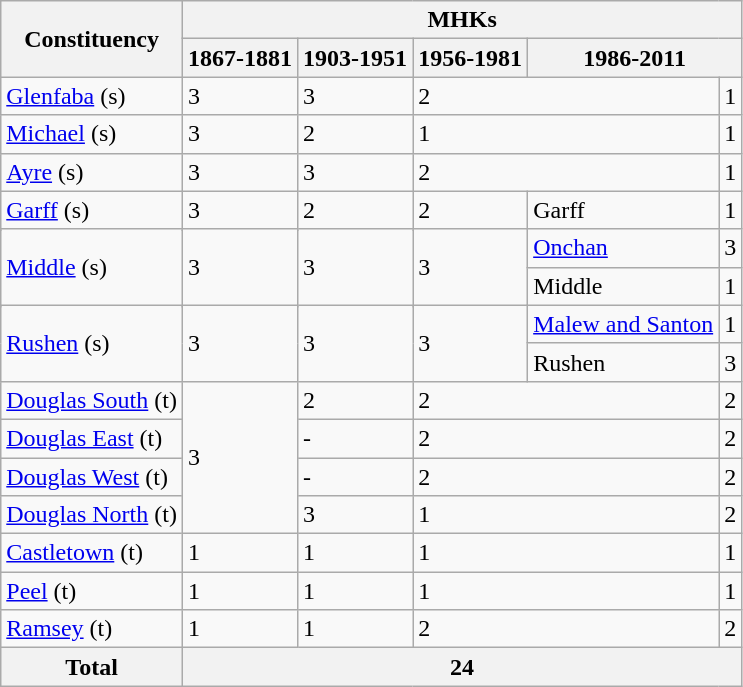<table class="wikitable">
<tr>
<th rowspan="2">Constituency</th>
<th colspan="5">MHKs</th>
</tr>
<tr>
<th>1867-1881</th>
<th>1903-1951</th>
<th>1956-1981</th>
<th colspan="2">1986-2011</th>
</tr>
<tr>
<td><a href='#'>Glenfaba</a> (s)</td>
<td>3</td>
<td>3</td>
<td colspan="2">2</td>
<td>1</td>
</tr>
<tr>
<td><a href='#'>Michael</a> (s)</td>
<td>3</td>
<td>2</td>
<td colspan="2">1</td>
<td>1</td>
</tr>
<tr>
<td><a href='#'>Ayre</a> (s)</td>
<td>3</td>
<td>3</td>
<td colspan="2">2</td>
<td>1</td>
</tr>
<tr>
<td rowspan="2"><a href='#'>Garff</a> (s)</td>
<td rowspan="2">3</td>
<td rowspan="2">2</td>
<td rowspan="2">2</td>
<td>Garff</td>
<td>1</td>
</tr>
<tr>
<td rowspan="2"><a href='#'>Onchan</a></td>
<td rowspan="2">3</td>
</tr>
<tr>
<td rowspan="3"><a href='#'>Middle</a> (s)</td>
<td rowspan="3">3</td>
<td rowspan="3">3</td>
<td rowspan="3">3</td>
</tr>
<tr>
<td>Middle</td>
<td>1</td>
</tr>
<tr>
<td rowspan="2"><a href='#'>Malew and Santon</a></td>
<td rowspan="2">1</td>
</tr>
<tr>
<td rowspan="2"><a href='#'>Rushen</a> (s)</td>
<td rowspan="2">3</td>
<td rowspan="2">3</td>
<td rowspan="2">3</td>
</tr>
<tr>
<td>Rushen</td>
<td>3</td>
</tr>
<tr>
<td><a href='#'>Douglas South</a> (t)</td>
<td rowspan="4">3</td>
<td>2</td>
<td colspan="2">2</td>
<td>2</td>
</tr>
<tr>
<td><a href='#'>Douglas East</a> (t)</td>
<td>-</td>
<td colspan="2">2</td>
<td>2</td>
</tr>
<tr>
<td><a href='#'>Douglas West</a> (t)</td>
<td>-</td>
<td colspan="2">2</td>
<td>2</td>
</tr>
<tr>
<td><a href='#'>Douglas North</a> (t)</td>
<td>3</td>
<td colspan="2">1</td>
<td>2</td>
</tr>
<tr>
<td><a href='#'>Castletown</a> (t)</td>
<td>1</td>
<td>1</td>
<td colspan="2">1</td>
<td>1</td>
</tr>
<tr>
<td><a href='#'>Peel</a> (t)</td>
<td>1</td>
<td>1</td>
<td colspan="2">1</td>
<td>1</td>
</tr>
<tr>
<td><a href='#'>Ramsey</a> (t)</td>
<td>1</td>
<td>1</td>
<td colspan="2">2</td>
<td>2</td>
</tr>
<tr>
<th>Total</th>
<th colspan="5">24</th>
</tr>
</table>
